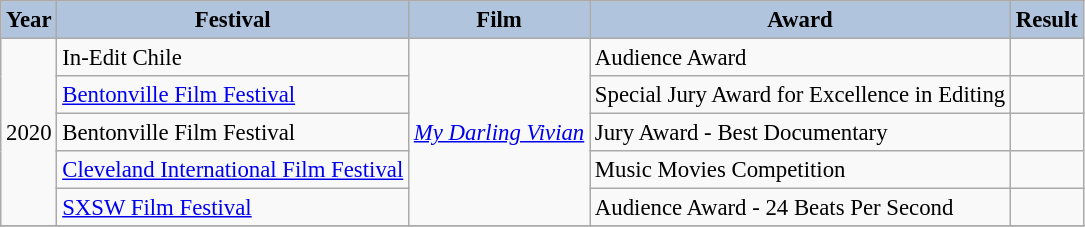<table class="wikitable" style="font-size:95%;">
<tr>
<th style="background:#B0C4DE;">Year</th>
<th style="background:#B0C4DE;">Festival</th>
<th style="background:#B0C4DE;">Film</th>
<th style="background:#B0C4DE;">Award</th>
<th style="background:#B0C4DE;">Result</th>
</tr>
<tr>
<td rowspan="5">2020</td>
<td>In-Edit Chile</td>
<td rowspan="5"><em><a href='#'>My Darling Vivian</a></em></td>
<td>Audience Award</td>
<td></td>
</tr>
<tr>
<td><a href='#'>Bentonville Film Festival</a></td>
<td>Special Jury Award for Excellence in Editing</td>
<td></td>
</tr>
<tr>
<td>Bentonville Film Festival</td>
<td>Jury Award - Best Documentary</td>
<td></td>
</tr>
<tr>
<td><a href='#'>Cleveland International Film Festival</a></td>
<td>Music Movies Competition</td>
<td></td>
</tr>
<tr>
<td><a href='#'>SXSW Film Festival</a></td>
<td>Audience Award - 24 Beats Per Second</td>
<td></td>
</tr>
<tr>
</tr>
</table>
